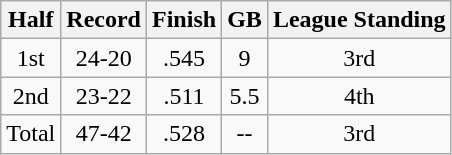<table class="wikitable" style="text-align:center">
<tr>
<th>Half</th>
<th>Record</th>
<th>Finish</th>
<th>GB</th>
<th>League Standing</th>
</tr>
<tr>
<td>1st</td>
<td>24-20</td>
<td>.545</td>
<td>9</td>
<td>3rd</td>
</tr>
<tr>
<td>2nd</td>
<td>23-22</td>
<td>.511</td>
<td>5.5</td>
<td>4th</td>
</tr>
<tr>
<td>Total</td>
<td>47-42</td>
<td>.528</td>
<td>--</td>
<td>3rd</td>
</tr>
</table>
